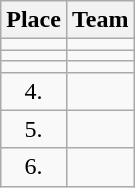<table class="wikitable">
<tr>
<th>Place</th>
<th>Team</th>
</tr>
<tr>
<td align="center"></td>
<td></td>
</tr>
<tr>
<td align="center"></td>
<td></td>
</tr>
<tr>
<td align="center"></td>
<td></td>
</tr>
<tr>
<td align="center">4.</td>
<td></td>
</tr>
<tr>
<td align="center">5.</td>
<td></td>
</tr>
<tr>
<td align="center">6.</td>
<td></td>
</tr>
</table>
